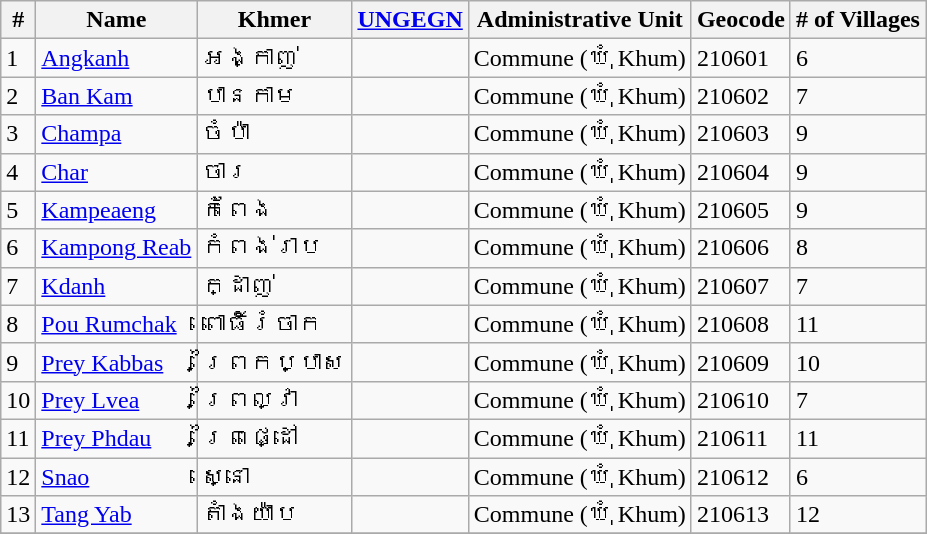<table class="wikitable sortable">
<tr>
<th>#</th>
<th>Name</th>
<th>Khmer</th>
<th><a href='#'>UNGEGN</a></th>
<th>Administrative Unit</th>
<th>Geocode</th>
<th># of Villages</th>
</tr>
<tr>
<td>1</td>
<td><a href='#'>Angkanh</a></td>
<td>អង្កាញ់</td>
<td></td>
<td>Commune (ឃុំ Khum)</td>
<td>210601</td>
<td>6</td>
</tr>
<tr>
<td>2</td>
<td><a href='#'>Ban Kam</a></td>
<td>បានកាម</td>
<td></td>
<td>Commune (ឃុំ Khum)</td>
<td>210602</td>
<td>7</td>
</tr>
<tr>
<td>3</td>
<td><a href='#'>Champa</a></td>
<td>ចំប៉ា</td>
<td></td>
<td>Commune (ឃុំ Khum)</td>
<td>210603</td>
<td>9</td>
</tr>
<tr>
<td>4</td>
<td><a href='#'>Char</a></td>
<td>ចារ</td>
<td></td>
<td>Commune (ឃុំ Khum)</td>
<td>210604</td>
<td>9</td>
</tr>
<tr>
<td>5</td>
<td><a href='#'>Kampeaeng</a></td>
<td>កំពែង</td>
<td></td>
<td>Commune (ឃុំ Khum)</td>
<td>210605</td>
<td>9</td>
</tr>
<tr>
<td>6</td>
<td><a href='#'>Kampong Reab</a></td>
<td>កំពង់រាប</td>
<td></td>
<td>Commune (ឃុំ Khum)</td>
<td>210606</td>
<td>8</td>
</tr>
<tr>
<td>7</td>
<td><a href='#'>Kdanh</a></td>
<td>ក្ដាញ់</td>
<td></td>
<td>Commune (ឃុំ Khum)</td>
<td>210607</td>
<td>7</td>
</tr>
<tr>
<td>8</td>
<td><a href='#'>Pou Rumchak</a></td>
<td>ពោធិ៍រំចាក</td>
<td></td>
<td>Commune (ឃុំ Khum)</td>
<td>210608</td>
<td>11</td>
</tr>
<tr>
<td>9</td>
<td><a href='#'>Prey Kabbas</a></td>
<td>ព្រៃកប្បាស</td>
<td></td>
<td>Commune (ឃុំ Khum)</td>
<td>210609</td>
<td>10</td>
</tr>
<tr>
<td>10</td>
<td><a href='#'>Prey Lvea</a></td>
<td>ព្រៃល្វា</td>
<td></td>
<td>Commune (ឃុំ Khum)</td>
<td>210610</td>
<td>7</td>
</tr>
<tr>
<td>11</td>
<td><a href='#'>Prey Phdau</a></td>
<td>ព្រៃផ្ដៅ</td>
<td></td>
<td>Commune (ឃុំ Khum)</td>
<td>210611</td>
<td>11</td>
</tr>
<tr>
<td>12</td>
<td><a href='#'>Snao</a></td>
<td>ស្នោ</td>
<td></td>
<td>Commune (ឃុំ Khum)</td>
<td>210612</td>
<td>6</td>
</tr>
<tr>
<td>13</td>
<td><a href='#'>Tang Yab</a></td>
<td>តាំងយ៉ាប</td>
<td></td>
<td>Commune (ឃុំ Khum)</td>
<td>210613</td>
<td>12</td>
</tr>
<tr>
</tr>
</table>
